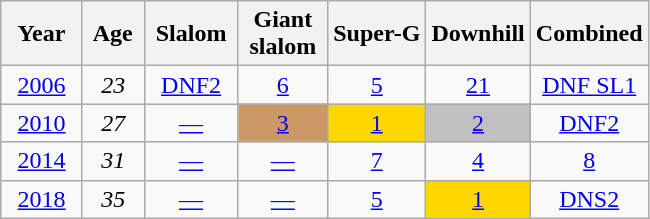<table class=wikitable style="text-align:center">
<tr>
<th>  Year  </th>
<th> Age </th>
<th> Slalom </th>
<th> Giant <br> slalom </th>
<th>Super-G</th>
<th>Downhill</th>
<th>Combined</th>
</tr>
<tr>
<td><a href='#'>2006</a></td>
<td><em>23</em></td>
<td><a href='#'>DNF2</a></td>
<td><a href='#'>6</a></td>
<td><a href='#'>5</a></td>
<td><a href='#'>21</a></td>
<td><a href='#'>DNF SL1</a></td>
</tr>
<tr>
<td><a href='#'>2010</a></td>
<td><em>27</em></td>
<td><a href='#'>—</a></td>
<td style="background:#c96;"><a href='#'>3</a></td>
<td style="background:gold;"><a href='#'>1</a></td>
<td style="background:silver"><a href='#'>2</a></td>
<td><a href='#'>DNF2</a></td>
</tr>
<tr>
<td><a href='#'>2014</a></td>
<td><em>31</em></td>
<td><a href='#'>—</a></td>
<td><a href='#'>—</a></td>
<td><a href='#'>7</a></td>
<td><a href='#'>4</a></td>
<td><a href='#'>8</a></td>
</tr>
<tr>
<td><a href='#'>2018</a></td>
<td><em>35</em></td>
<td><a href='#'>—</a></td>
<td><a href='#'>—</a></td>
<td><a href='#'>5</a></td>
<td style="background:gold;"><a href='#'>1</a></td>
<td><a href='#'>DNS2</a></td>
</tr>
</table>
